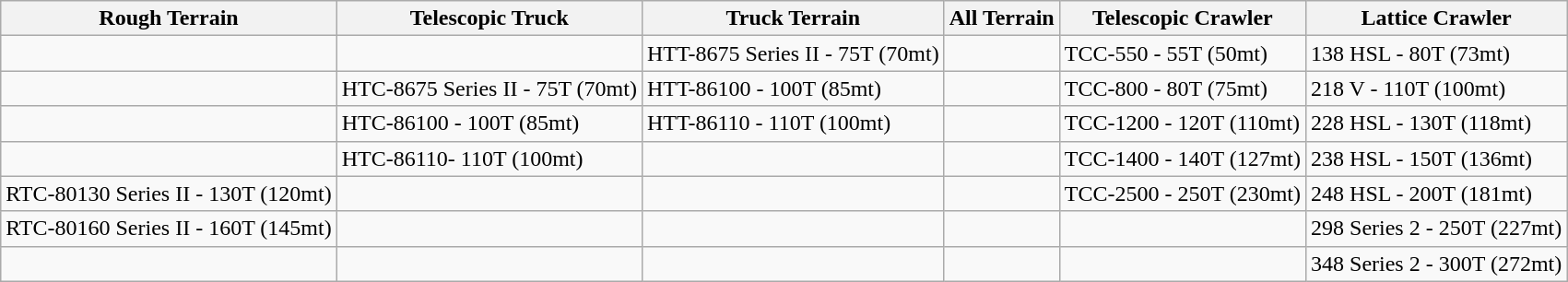<table class="wikitable">
<tr>
<th>Rough Terrain</th>
<th>Telescopic Truck</th>
<th>Truck Terrain</th>
<th>All Terrain</th>
<th>Telescopic Crawler</th>
<th>Lattice Crawler</th>
</tr>
<tr>
<td></td>
<td></td>
<td>HTT-8675 Series II - 75T (70mt)</td>
<td></td>
<td>TCC-550 - 55T (50mt)</td>
<td>138 HSL - 80T (73mt)</td>
</tr>
<tr>
<td></td>
<td>HTC-8675 Series II - 75T (70mt)</td>
<td>HTT-86100 - 100T (85mt)</td>
<td></td>
<td>TCC-800 - 80T (75mt)</td>
<td>218 V - 110T (100mt)</td>
</tr>
<tr>
<td></td>
<td>HTC-86100 - 100T (85mt)</td>
<td>HTT-86110 - 110T (100mt)</td>
<td></td>
<td>TCC-1200 - 120T (110mt)</td>
<td>228 HSL - 130T (118mt)</td>
</tr>
<tr>
<td></td>
<td>HTC-86110- 110T (100mt)</td>
<td></td>
<td></td>
<td>TCC-1400 - 140T (127mt)</td>
<td>238 HSL - 150T (136mt)</td>
</tr>
<tr>
<td>RTC-80130 Series II - 130T (120mt)</td>
<td></td>
<td></td>
<td></td>
<td>TCC-2500 - 250T (230mt)</td>
<td>248 HSL - 200T (181mt)</td>
</tr>
<tr>
<td>RTC-80160 Series II - 160T (145mt)</td>
<td></td>
<td></td>
<td></td>
<td></td>
<td>298 Series 2 - 250T (227mt)</td>
</tr>
<tr>
<td></td>
<td></td>
<td></td>
<td></td>
<td></td>
<td>348 Series 2 - 300T (272mt)</td>
</tr>
</table>
